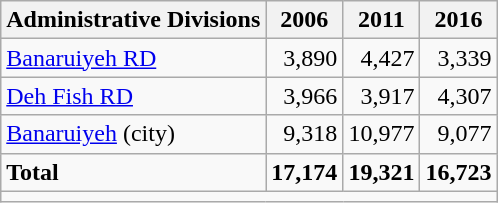<table class="wikitable">
<tr>
<th>Administrative Divisions</th>
<th>2006</th>
<th>2011</th>
<th>2016</th>
</tr>
<tr>
<td><a href='#'>Banaruiyeh RD</a></td>
<td style="text-align: right;">3,890</td>
<td style="text-align: right;">4,427</td>
<td style="text-align: right;">3,339</td>
</tr>
<tr>
<td><a href='#'>Deh Fish RD</a></td>
<td style="text-align: right;">3,966</td>
<td style="text-align: right;">3,917</td>
<td style="text-align: right;">4,307</td>
</tr>
<tr>
<td><a href='#'>Banaruiyeh</a> (city)</td>
<td style="text-align: right;">9,318</td>
<td style="text-align: right;">10,977</td>
<td style="text-align: right;">9,077</td>
</tr>
<tr>
<td><strong>Total</strong></td>
<td style="text-align: right;"><strong>17,174</strong></td>
<td style="text-align: right;"><strong>19,321</strong></td>
<td style="text-align: right;"><strong>16,723</strong></td>
</tr>
<tr>
<td colspan=4></td>
</tr>
</table>
